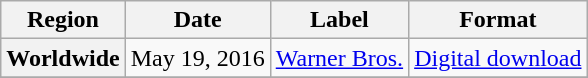<table class="wikitable plainrowheaders">
<tr>
<th scope="col">Region</th>
<th scope="col">Date</th>
<th scope="col">Label</th>
<th scope="col">Format</th>
</tr>
<tr>
<th scope="row">Worldwide</th>
<td>May 19, 2016</td>
<td><a href='#'>Warner Bros.</a></td>
<td><a href='#'>Digital download</a></td>
</tr>
<tr>
</tr>
</table>
